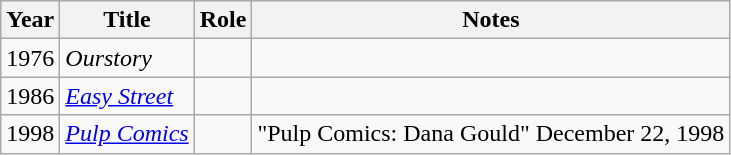<table class="wikitable">
<tr>
<th>Year</th>
<th>Title</th>
<th>Role</th>
<th>Notes</th>
</tr>
<tr>
<td>1976</td>
<td><em>Ourstory</em></td>
<td></td>
<td></td>
</tr>
<tr>
<td>1986</td>
<td><em><a href='#'>Easy Street</a></em></td>
<td></td>
<td></td>
</tr>
<tr>
<td>1998</td>
<td><em><a href='#'>Pulp Comics</a></em></td>
<td></td>
<td>"Pulp Comics: Dana Gould" December 22, 1998</td>
</tr>
</table>
